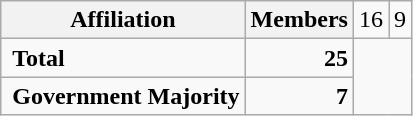<table class="wikitable">
<tr>
<th colspan="2">Affiliation</th>
<th>Members<br></th>
<td align="right">16<br></td>
<td align="right">9</td>
</tr>
<tr>
<td colspan="2" rowspan="1"> <strong>Total</strong><br></td>
<td align="right"><strong>25</strong></td>
</tr>
<tr>
<td colspan="2" rowspan="1"> <strong>Government Majority</strong><br></td>
<td align="right"><strong>7</strong></td>
</tr>
</table>
